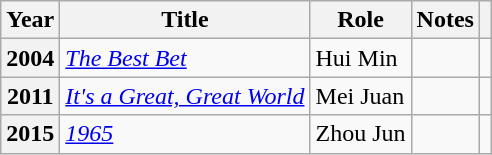<table class="wikitable sortable plainrowheaders">
<tr>
<th scope="col">Year</th>
<th scope="col">Title</th>
<th scope="col">Role</th>
<th scope="col" class="unsortable">Notes</th>
<th scope="col" class="unsortable"></th>
</tr>
<tr>
<th scope="row" rowspan="1">2004</th>
<td><em><a href='#'>The Best Bet</a></em></td>
<td>Hui Min</td>
<td></td>
<td></td>
</tr>
<tr>
<th scope="row">2011</th>
<td><em><a href='#'>It's a Great, Great World</a></em></td>
<td>Mei Juan</td>
<td></td>
<td></td>
</tr>
<tr>
<th scope="row">2015</th>
<td><em><a href='#'>1965</a></em></td>
<td>Zhou Jun</td>
<td></td>
<td></td>
</tr>
</table>
